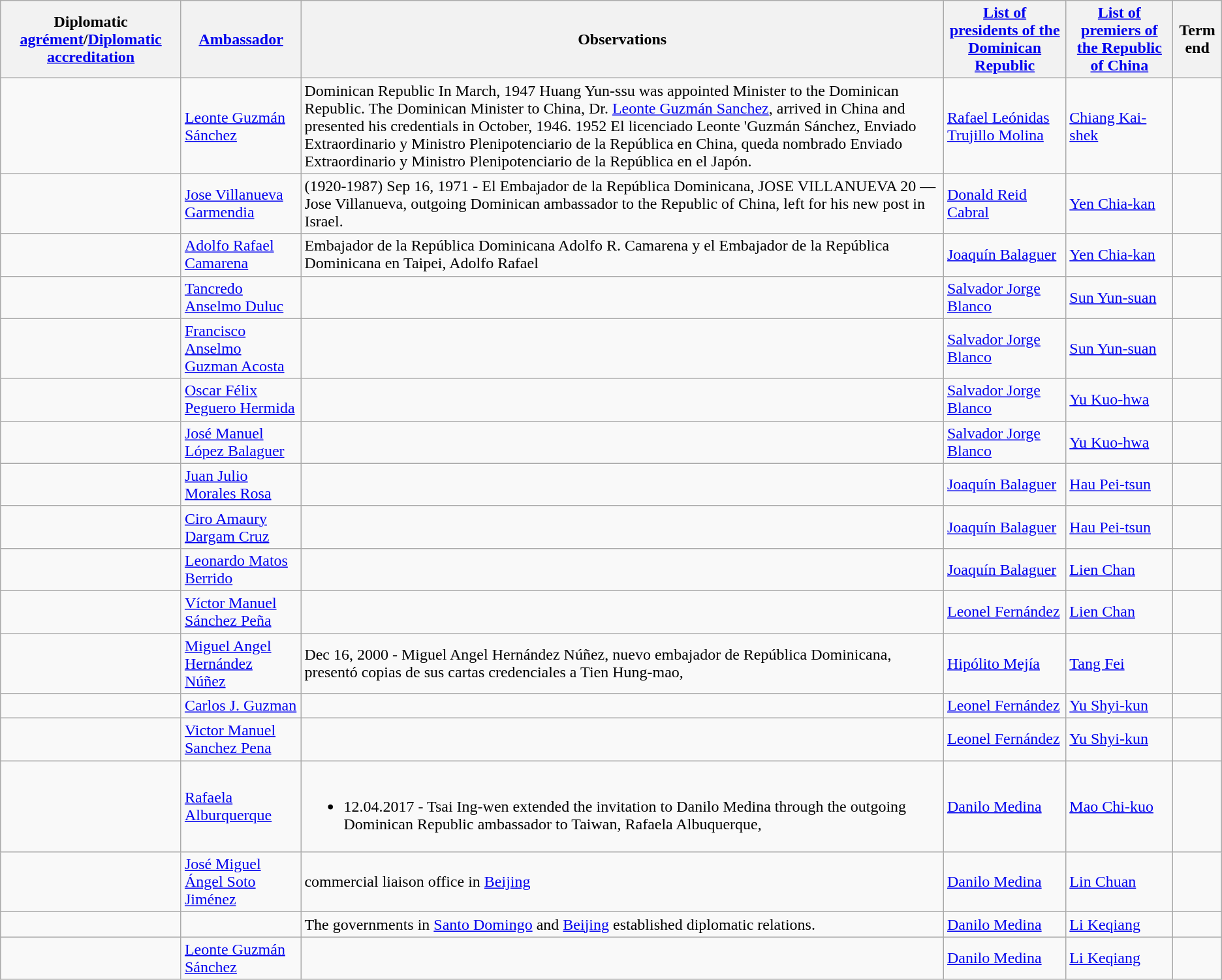<table class="wikitable sortable">
<tr>
<th>Diplomatic <a href='#'>agrément</a>/<a href='#'>Diplomatic accreditation</a></th>
<th><a href='#'>Ambassador</a></th>
<th>Observations</th>
<th><a href='#'>List of presidents of the Dominican Republic</a></th>
<th><a href='#'>List of premiers of the Republic of China</a></th>
<th>Term end</th>
</tr>
<tr>
<td></td>
<td><a href='#'>Leonte Guzmán Sánchez</a></td>
<td>Dominican Republic In March, 1947 Huang Yun-ssu was appointed Minister to the Dominican Republic. The Dominican Minister to China, Dr. <a href='#'>Leonte Guzmán Sanchez</a>, arrived in China and presented his credentials in October, 1946. 1952 El licenciado Leonte 'Guzmán Sánchez, Enviado Extraordinario y Ministro Plenipotenciario de la República en China, queda nombrado Enviado Extraordinario y Ministro Plenipotenciario de la República en el Japón.</td>
<td><a href='#'>Rafael Leónidas Trujillo Molina </a></td>
<td><a href='#'>Chiang Kai-shek</a></td>
<td></td>
</tr>
<tr>
<td></td>
<td><a href='#'>Jose Villanueva Garmendia</a></td>
<td>(1920-1987) Sep 16, 1971 - El Embajador de la República Dominicana, JOSE VILLANUEVA 20 — Jose Villanueva, outgoing Dominican ambassador to the Republic of China, left for his new post in Israel.</td>
<td><a href='#'>Donald Reid Cabral</a></td>
<td><a href='#'>Yen Chia-kan</a></td>
<td></td>
</tr>
<tr>
<td></td>
<td><a href='#'>Adolfo Rafael Camarena</a></td>
<td>Embajador de la República Dominicana Adolfo R. Camarena y el Embajador de la República Dominicana en Taipei, Adolfo Rafael</td>
<td><a href='#'>Joaquín Balaguer</a></td>
<td><a href='#'>Yen Chia-kan</a></td>
<td></td>
</tr>
<tr>
<td></td>
<td><a href='#'>Tancredo Anselmo Duluc</a></td>
<td></td>
<td><a href='#'>Salvador Jorge Blanco</a></td>
<td><a href='#'>Sun Yun-suan</a></td>
<td></td>
</tr>
<tr>
<td></td>
<td><a href='#'>Francisco Anselmo Guzman Acosta</a></td>
<td></td>
<td><a href='#'>Salvador Jorge Blanco</a></td>
<td><a href='#'>Sun Yun-suan</a></td>
<td></td>
</tr>
<tr>
<td></td>
<td><a href='#'>Oscar Félix Peguero Hermida</a></td>
<td></td>
<td><a href='#'>Salvador Jorge Blanco</a></td>
<td><a href='#'>Yu Kuo-hwa</a></td>
<td></td>
</tr>
<tr>
<td></td>
<td><a href='#'>José Manuel López Balaguer</a></td>
<td></td>
<td><a href='#'>Salvador Jorge Blanco</a></td>
<td><a href='#'>Yu Kuo-hwa</a></td>
<td></td>
</tr>
<tr>
<td></td>
<td><a href='#'>Juan Julio Morales Rosa</a></td>
<td></td>
<td><a href='#'>Joaquín Balaguer</a></td>
<td><a href='#'>Hau Pei-tsun</a></td>
<td></td>
</tr>
<tr>
<td></td>
<td><a href='#'>Ciro Amaury Dargam Cruz</a></td>
<td></td>
<td><a href='#'>Joaquín Balaguer</a></td>
<td><a href='#'>Hau Pei-tsun</a></td>
<td></td>
</tr>
<tr>
<td></td>
<td><a href='#'>Leonardo Matos Berrido</a></td>
<td></td>
<td><a href='#'>Joaquín Balaguer</a></td>
<td><a href='#'>Lien Chan</a></td>
<td></td>
</tr>
<tr>
<td></td>
<td><a href='#'>Víctor Manuel Sánchez Peña</a></td>
<td></td>
<td><a href='#'>Leonel Fernández</a></td>
<td><a href='#'>Lien Chan</a></td>
<td></td>
</tr>
<tr>
<td></td>
<td><a href='#'>Miguel Angel Hernández Núñez</a></td>
<td>Dec 16, 2000 - Miguel Angel Hernández Núñez, nuevo embajador de República Dominicana, presentó copias de sus cartas credenciales a Tien Hung-mao,</td>
<td><a href='#'>Hipólito Mejía</a></td>
<td><a href='#'>Tang Fei</a></td>
<td></td>
</tr>
<tr>
<td></td>
<td><a href='#'>Carlos J. Guzman</a></td>
<td></td>
<td><a href='#'>Leonel Fernández</a></td>
<td><a href='#'>Yu Shyi-kun</a></td>
<td></td>
</tr>
<tr>
<td></td>
<td><a href='#'>Victor Manuel Sanchez Pena</a></td>
<td></td>
<td><a href='#'>Leonel Fernández</a></td>
<td><a href='#'>Yu Shyi-kun</a></td>
<td></td>
</tr>
<tr>
<td></td>
<td><a href='#'>Rafaela Alburquerque</a></td>
<td><br><ul><li>12.04.2017 - Tsai Ing-wen extended the invitation to Danilo Medina through the outgoing Dominican Republic ambassador to Taiwan, Rafaela Albuquerque,</li></ul></td>
<td><a href='#'>Danilo Medina</a></td>
<td><a href='#'>Mao Chi-kuo</a></td>
<td></td>
</tr>
<tr>
<td></td>
<td><a href='#'>José Miguel Ángel Soto Jiménez</a></td>
<td>commercial liaison office in <a href='#'>Beijing</a></td>
<td><a href='#'>Danilo Medina</a></td>
<td><a href='#'>Lin Chuan</a></td>
<td></td>
</tr>
<tr>
<td></td>
<td></td>
<td>The governments in <a href='#'>Santo Domingo</a> and <a href='#'>Beijing</a> established diplomatic relations.</td>
<td><a href='#'>Danilo Medina</a></td>
<td><a href='#'>Li Keqiang</a></td>
<td></td>
</tr>
<tr>
<td></td>
<td><a href='#'>Leonte Guzmán Sánchez</a></td>
<td></td>
<td><a href='#'>Danilo Medina</a></td>
<td><a href='#'>Li Keqiang</a></td>
<td></td>
</tr>
</table>
